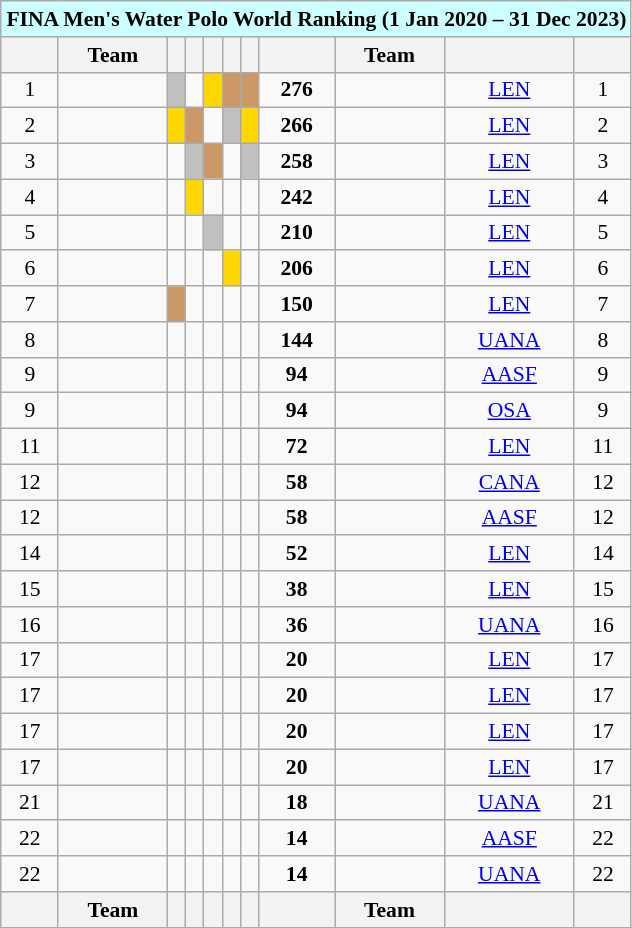<table class="wikitable" style="text-align: center; font-size: 90%; margin-left: 1em;">
<tr>
<th colspan="29" style="background-color: #ccffff;">FINA Men's Water Polo World Ranking (1 Jan 2020 – 31 Dec 2023)</th>
</tr>
<tr>
<th></th>
<th>Team</th>
<th><a href='#'></a></th>
<th><a href='#'></a></th>
<th><a href='#'></a></th>
<th><a href='#'></a></th>
<th><a href='#'></a></th>
<th></th>
<th>Team</th>
<th></th>
<th></th>
</tr>
<tr>
<td>1</td>
<td style="text-align: left;"></td>
<td style="background-color: silver;"></td>
<td></td>
<td style="background-color: gold;"></td>
<td style="background-color: #cc9966;"></td>
<td style="background-color: #cc9966;"></td>
<td><strong>276</strong></td>
<td style="text-align: left;"></td>
<td><a href='#'>LEN</a></td>
<td>1</td>
</tr>
<tr>
<td>2</td>
<td style="text-align: left;"></td>
<td style="background-color: gold;"></td>
<td style="background-color: #cc9966;"></td>
<td></td>
<td style="background-color: silver;"></td>
<td style="background-color: gold;"></td>
<td><strong>266</strong></td>
<td style="text-align: left;"></td>
<td><a href='#'>LEN</a></td>
<td>2</td>
</tr>
<tr>
<td>3</td>
<td style="text-align: left;"></td>
<td></td>
<td style="background-color: silver;"></td>
<td style="background-color: #cc9966;"></td>
<td></td>
<td style="background-color: silver;"></td>
<td><strong>258</strong></td>
<td style="text-align: left;"></td>
<td><a href='#'>LEN</a></td>
<td>3</td>
</tr>
<tr>
<td>4</td>
<td style="text-align: left;"></td>
<td></td>
<td style="background-color: gold;"></td>
<td></td>
<td></td>
<td></td>
<td><strong>242</strong></td>
<td style="text-align: left;"></td>
<td><a href='#'>LEN</a></td>
<td>4</td>
</tr>
<tr>
<td>5</td>
<td style="text-align: left;"></td>
<td></td>
<td></td>
<td style="background-color: silver;"></td>
<td></td>
<td></td>
<td><strong>210</strong></td>
<td style="text-align: left;"></td>
<td><a href='#'>LEN</a></td>
<td>5</td>
</tr>
<tr>
<td>6</td>
<td style="text-align: left;"></td>
<td></td>
<td></td>
<td></td>
<td style="background-color: gold;"></td>
<td></td>
<td><strong>206</strong></td>
<td style="text-align: left;"></td>
<td><a href='#'>LEN</a></td>
<td>6</td>
</tr>
<tr>
<td>7</td>
<td style="text-align: left;"></td>
<td style="background-color: #cc9966;"></td>
<td></td>
<td></td>
<td></td>
<td></td>
<td><strong>150</strong></td>
<td style="text-align: left;"></td>
<td><a href='#'>LEN</a></td>
<td>7</td>
</tr>
<tr>
<td>8</td>
<td style="text-align: left;"></td>
<td></td>
<td></td>
<td></td>
<td></td>
<td></td>
<td><strong>144</strong></td>
<td style="text-align: left;"></td>
<td><a href='#'>UANA</a></td>
<td>8</td>
</tr>
<tr>
<td>9</td>
<td style="text-align: left;"></td>
<td></td>
<td></td>
<td></td>
<td></td>
<td></td>
<td><strong>94</strong></td>
<td style="text-align: left;"></td>
<td><a href='#'>AASF</a></td>
<td>9</td>
</tr>
<tr>
<td>9</td>
<td style="text-align: left;"></td>
<td></td>
<td></td>
<td></td>
<td></td>
<td></td>
<td><strong>94</strong></td>
<td style="text-align: left;"></td>
<td><a href='#'>OSA</a></td>
<td>9</td>
</tr>
<tr>
<td>11</td>
<td style="text-align: left;"></td>
<td></td>
<td></td>
<td></td>
<td></td>
<td></td>
<td><strong>72</strong></td>
<td style="text-align: left;"></td>
<td><a href='#'>LEN</a></td>
<td>11</td>
</tr>
<tr>
<td>12</td>
<td style="text-align: left;"></td>
<td></td>
<td></td>
<td></td>
<td></td>
<td></td>
<td><strong>58</strong></td>
<td style="text-align: left;"></td>
<td><a href='#'>CANA</a></td>
<td>12</td>
</tr>
<tr>
<td>12</td>
<td style="text-align: left;"></td>
<td></td>
<td></td>
<td></td>
<td></td>
<td></td>
<td><strong>58</strong></td>
<td style="text-align: left;"></td>
<td><a href='#'>AASF</a></td>
<td>12</td>
</tr>
<tr>
<td>14</td>
<td style="text-align: left;"></td>
<td></td>
<td></td>
<td></td>
<td></td>
<td></td>
<td><strong>52</strong></td>
<td style="text-align: left;"></td>
<td><a href='#'>LEN</a></td>
<td>14</td>
</tr>
<tr>
<td>15</td>
<td style="text-align: left;"></td>
<td></td>
<td></td>
<td></td>
<td></td>
<td></td>
<td><strong>38</strong></td>
<td style="text-align: left;"></td>
<td><a href='#'>LEN</a></td>
<td>15</td>
</tr>
<tr>
<td>16</td>
<td style="text-align: left;"></td>
<td></td>
<td></td>
<td></td>
<td></td>
<td></td>
<td><strong>36</strong></td>
<td style="text-align: left;"></td>
<td><a href='#'>UANA</a></td>
<td>16</td>
</tr>
<tr>
<td>17</td>
<td style="text-align: left;"></td>
<td></td>
<td></td>
<td></td>
<td></td>
<td></td>
<td><strong>20</strong></td>
<td style="text-align: left;"></td>
<td><a href='#'>LEN</a></td>
<td>17</td>
</tr>
<tr>
<td>17</td>
<td style="text-align: left;"></td>
<td></td>
<td></td>
<td></td>
<td></td>
<td></td>
<td><strong>20</strong></td>
<td style="text-align: left;"></td>
<td><a href='#'>LEN</a></td>
<td>17</td>
</tr>
<tr>
<td>17</td>
<td style="text-align: left;"></td>
<td></td>
<td></td>
<td></td>
<td></td>
<td></td>
<td><strong>20</strong></td>
<td style="text-align: left;"></td>
<td><a href='#'>LEN</a></td>
<td>17</td>
</tr>
<tr>
<td>17</td>
<td style="text-align: left;"></td>
<td></td>
<td></td>
<td></td>
<td></td>
<td></td>
<td><strong>20</strong></td>
<td style="text-align: left;"></td>
<td><a href='#'>LEN</a></td>
<td>17</td>
</tr>
<tr>
<td>21</td>
<td style="text-align: left;"></td>
<td></td>
<td></td>
<td></td>
<td></td>
<td></td>
<td><strong>18</strong></td>
<td style="text-align: left;"></td>
<td><a href='#'>UANA</a></td>
<td>21</td>
</tr>
<tr>
<td>22</td>
<td style="text-align: left;"></td>
<td></td>
<td></td>
<td></td>
<td></td>
<td></td>
<td><strong>14</strong></td>
<td style="text-align: left;"></td>
<td><a href='#'>AASF</a></td>
<td>22</td>
</tr>
<tr>
<td>22</td>
<td style="text-align: left;"></td>
<td></td>
<td></td>
<td></td>
<td></td>
<td></td>
<td><strong>14</strong></td>
<td style="text-align: left;"></td>
<td><a href='#'>UANA</a></td>
<td>22</td>
</tr>
<tr>
<th></th>
<th>Team</th>
<th><a href='#'></a></th>
<th><a href='#'></a></th>
<th><a href='#'></a></th>
<th><a href='#'></a></th>
<th><a href='#'></a></th>
<th></th>
<th>Team</th>
<th></th>
<th></th>
</tr>
</table>
